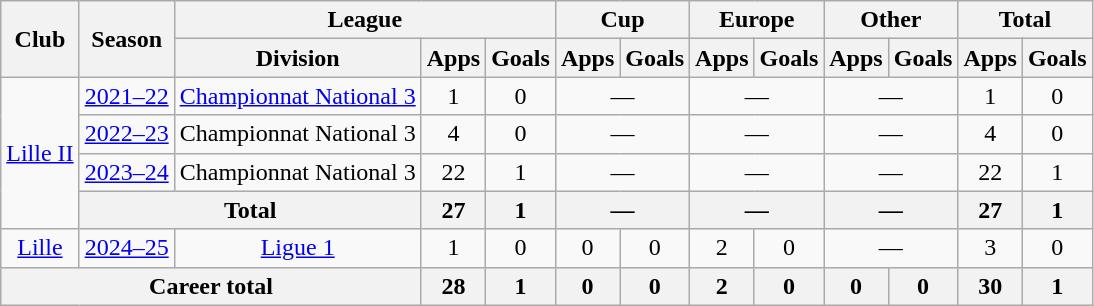<table class="wikitable" style="text-align: center">
<tr>
<th rowspan="2">Club</th>
<th rowspan="2">Season</th>
<th colspan="3">League</th>
<th colspan="2">Cup</th>
<th colspan="2">Europe</th>
<th colspan="2">Other</th>
<th colspan="2">Total</th>
</tr>
<tr>
<th>Division</th>
<th>Apps</th>
<th>Goals</th>
<th>Apps</th>
<th>Goals</th>
<th>Apps</th>
<th>Goals</th>
<th>Apps</th>
<th>Goals</th>
<th>Apps</th>
<th>Goals</th>
</tr>
<tr>
<td rowspan="4"><a href='#'>Lille II</a></td>
<td><a href='#'>2021–22</a></td>
<td><a href='#'>Championnat National 3</a></td>
<td>1</td>
<td>0</td>
<td colspan="2">—</td>
<td colspan="2">—</td>
<td colspan="2">—</td>
<td>1</td>
<td>0</td>
</tr>
<tr>
<td><a href='#'>2022–23</a></td>
<td>Championnat National 3</td>
<td>4</td>
<td>0</td>
<td colspan="2">—</td>
<td colspan="2">—</td>
<td colspan="2">—</td>
<td>4</td>
<td>0</td>
</tr>
<tr>
<td><a href='#'>2023–24</a></td>
<td>Championnat National 3</td>
<td>22</td>
<td>1</td>
<td colspan="2">—</td>
<td colspan="2">—</td>
<td colspan="2">—</td>
<td>22</td>
<td>1</td>
</tr>
<tr>
<th colspan="2">Total</th>
<th>27</th>
<th>1</th>
<th colspan="2">—</th>
<th colspan="2">—</th>
<th colspan="2">—</th>
<th>27</th>
<th>1</th>
</tr>
<tr>
<td><a href='#'>Lille</a></td>
<td><a href='#'>2024–25</a></td>
<td><a href='#'>Ligue 1</a></td>
<td>1</td>
<td>0</td>
<td>0</td>
<td>0</td>
<td>2</td>
<td>0</td>
<td colspan="2">—</td>
<td>3</td>
<td>0</td>
</tr>
<tr>
<th colspan="3">Career total</th>
<th>28</th>
<th>1</th>
<th>0</th>
<th>0</th>
<th>2</th>
<th>0</th>
<th>0</th>
<th>0</th>
<th>30</th>
<th>1</th>
</tr>
</table>
